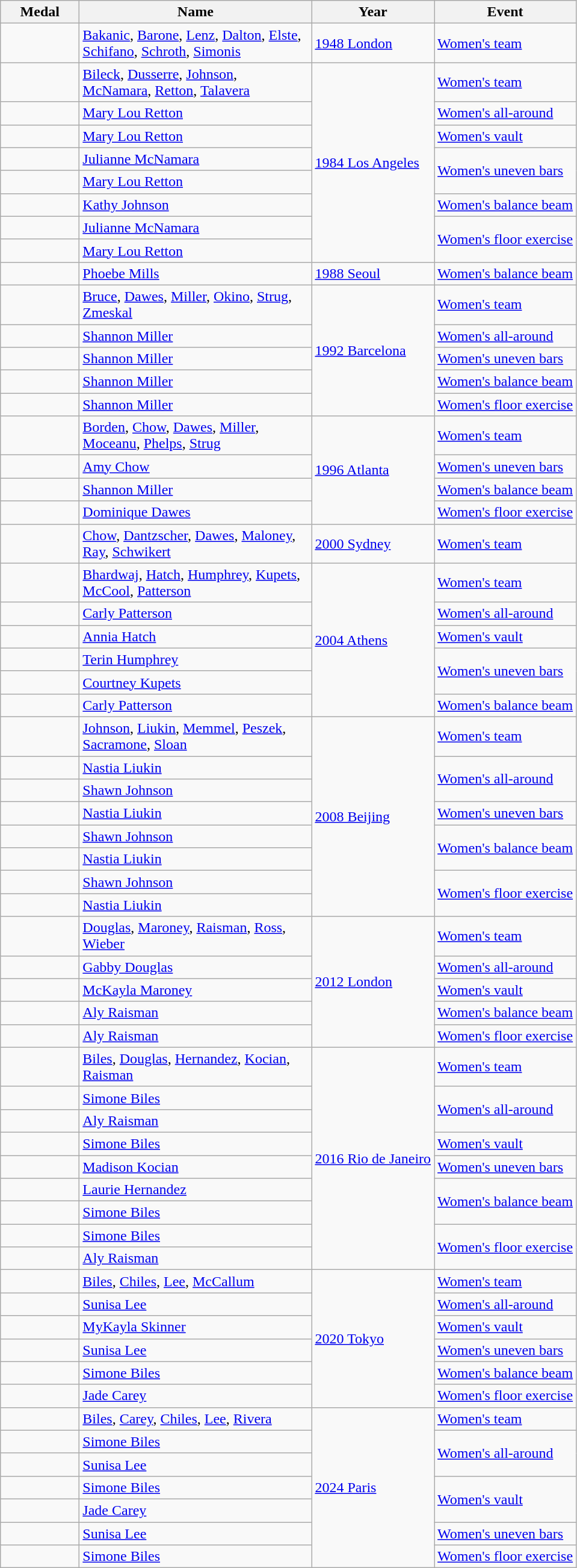<table class="wikitable sortable">
<tr>
<th style="width:5em;">Medal</th>
<th width=250>Name</th>
<th>Year</th>
<th>Event</th>
</tr>
<tr>
<td></td>
<td><a href='#'>Bakanic</a>, <a href='#'>Barone</a>, <a href='#'>Lenz</a>, <a href='#'>Dalton</a>, <a href='#'>Elste</a>, <a href='#'>Schifano</a>, <a href='#'>Schroth</a>, <a href='#'>Simonis</a></td>
<td> <a href='#'>1948 London</a></td>
<td><a href='#'>Women's team</a></td>
</tr>
<tr>
<td></td>
<td><a href='#'>Bileck</a>, <a href='#'>Dusserre</a>, <a href='#'>Johnson</a>, <a href='#'>McNamara</a>, <a href='#'>Retton</a>, <a href='#'>Talavera</a></td>
<td rowspan="8"> <a href='#'>1984 Los Angeles</a></td>
<td><a href='#'>Women's team</a></td>
</tr>
<tr>
<td></td>
<td><a href='#'>Mary Lou Retton</a></td>
<td><a href='#'>Women's all-around</a></td>
</tr>
<tr>
<td></td>
<td><a href='#'>Mary Lou Retton</a></td>
<td><a href='#'>Women's vault</a></td>
</tr>
<tr>
<td></td>
<td><a href='#'>Julianne McNamara</a></td>
<td rowspan="2"><a href='#'>Women's uneven bars</a></td>
</tr>
<tr>
<td></td>
<td><a href='#'>Mary Lou Retton</a></td>
</tr>
<tr>
<td></td>
<td><a href='#'>Kathy Johnson</a></td>
<td><a href='#'>Women's balance beam</a></td>
</tr>
<tr>
<td></td>
<td><a href='#'>Julianne McNamara</a></td>
<td rowspan="2"><a href='#'>Women's floor exercise</a></td>
</tr>
<tr>
<td></td>
<td><a href='#'>Mary Lou Retton</a></td>
</tr>
<tr>
<td></td>
<td><a href='#'>Phoebe Mills</a></td>
<td> <a href='#'>1988 Seoul</a></td>
<td><a href='#'>Women's balance beam</a></td>
</tr>
<tr>
<td></td>
<td><a href='#'>Bruce</a>, <a href='#'>Dawes</a>, <a href='#'>Miller</a>, <a href='#'>Okino</a>, <a href='#'>Strug</a>, <a href='#'>Zmeskal</a></td>
<td rowspan="5"> <a href='#'>1992 Barcelona</a></td>
<td><a href='#'>Women's team</a></td>
</tr>
<tr>
<td></td>
<td><a href='#'>Shannon Miller</a></td>
<td><a href='#'>Women's all-around</a></td>
</tr>
<tr>
<td></td>
<td><a href='#'>Shannon Miller</a></td>
<td><a href='#'>Women's uneven bars</a></td>
</tr>
<tr>
<td></td>
<td><a href='#'>Shannon Miller</a></td>
<td><a href='#'>Women's balance beam</a></td>
</tr>
<tr>
<td></td>
<td><a href='#'>Shannon Miller</a></td>
<td><a href='#'>Women's floor exercise</a></td>
</tr>
<tr>
<td></td>
<td><a href='#'>Borden</a>, <a href='#'>Chow</a>, <a href='#'>Dawes</a>, <a href='#'>Miller</a>, <a href='#'>Moceanu</a>, <a href='#'>Phelps</a>, <a href='#'>Strug</a></td>
<td rowspan="4"> <a href='#'>1996 Atlanta</a></td>
<td><a href='#'>Women's team</a></td>
</tr>
<tr>
<td></td>
<td><a href='#'>Amy Chow</a></td>
<td><a href='#'>Women's uneven bars</a></td>
</tr>
<tr>
<td></td>
<td><a href='#'>Shannon Miller</a></td>
<td><a href='#'>Women's balance beam</a></td>
</tr>
<tr>
<td></td>
<td><a href='#'>Dominique Dawes</a></td>
<td><a href='#'>Women's floor exercise</a></td>
</tr>
<tr>
<td></td>
<td><a href='#'>Chow</a>, <a href='#'>Dantzscher</a>, <a href='#'>Dawes</a>, <a href='#'>Maloney</a>, <a href='#'>Ray</a>, <a href='#'>Schwikert</a></td>
<td> <a href='#'>2000 Sydney</a></td>
<td><a href='#'>Women's team</a></td>
</tr>
<tr>
<td></td>
<td><a href='#'>Bhardwaj</a>, <a href='#'>Hatch</a>, <a href='#'>Humphrey</a>, <a href='#'>Kupets</a>, <a href='#'>McCool</a>, <a href='#'>Patterson</a></td>
<td rowspan="6"> <a href='#'>2004 Athens</a></td>
<td><a href='#'>Women's team</a></td>
</tr>
<tr>
<td></td>
<td><a href='#'>Carly Patterson</a></td>
<td><a href='#'>Women's all-around</a></td>
</tr>
<tr>
<td></td>
<td><a href='#'>Annia Hatch</a></td>
<td><a href='#'>Women's vault</a></td>
</tr>
<tr>
<td></td>
<td><a href='#'>Terin Humphrey</a></td>
<td rowspan="2"><a href='#'>Women's uneven bars</a></td>
</tr>
<tr>
<td></td>
<td><a href='#'>Courtney Kupets</a></td>
</tr>
<tr>
<td></td>
<td><a href='#'>Carly Patterson</a></td>
<td><a href='#'>Women's balance beam</a></td>
</tr>
<tr>
<td></td>
<td><a href='#'>Johnson</a>, <a href='#'>Liukin</a>, <a href='#'>Memmel</a>, <a href='#'>Peszek</a>, <a href='#'>Sacramone</a>, <a href='#'>Sloan</a></td>
<td rowspan="8"> <a href='#'>2008 Beijing</a></td>
<td><a href='#'>Women's team</a></td>
</tr>
<tr>
<td></td>
<td><a href='#'>Nastia Liukin</a></td>
<td rowspan="2"><a href='#'>Women's all-around</a></td>
</tr>
<tr>
<td></td>
<td><a href='#'>Shawn Johnson</a></td>
</tr>
<tr>
<td></td>
<td><a href='#'>Nastia Liukin</a></td>
<td><a href='#'>Women's uneven bars</a></td>
</tr>
<tr>
<td></td>
<td><a href='#'>Shawn Johnson</a></td>
<td rowspan="2"><a href='#'>Women's balance beam</a></td>
</tr>
<tr>
<td></td>
<td><a href='#'>Nastia Liukin</a></td>
</tr>
<tr>
<td></td>
<td><a href='#'>Shawn Johnson</a></td>
<td rowspan="2"><a href='#'>Women's floor exercise</a></td>
</tr>
<tr>
<td></td>
<td><a href='#'>Nastia Liukin</a></td>
</tr>
<tr>
<td></td>
<td><a href='#'>Douglas</a>, <a href='#'>Maroney</a>, <a href='#'>Raisman</a>, <a href='#'>Ross</a>, <a href='#'>Wieber</a></td>
<td rowspan="5"> <a href='#'>2012 London</a></td>
<td><a href='#'>Women's team</a></td>
</tr>
<tr>
<td></td>
<td><a href='#'>Gabby Douglas</a></td>
<td><a href='#'>Women's all-around</a></td>
</tr>
<tr>
<td></td>
<td><a href='#'>McKayla Maroney</a></td>
<td><a href='#'>Women's vault</a></td>
</tr>
<tr>
<td></td>
<td><a href='#'>Aly Raisman</a></td>
<td><a href='#'>Women's balance beam</a></td>
</tr>
<tr>
<td></td>
<td><a href='#'>Aly Raisman</a></td>
<td><a href='#'>Women's floor exercise</a></td>
</tr>
<tr>
<td></td>
<td><a href='#'>Biles</a>, <a href='#'>Douglas</a>, <a href='#'>Hernandez</a>, <a href='#'>Kocian</a>, <a href='#'>Raisman</a></td>
<td rowspan="9"> <a href='#'>2016 Rio de Janeiro</a></td>
<td><a href='#'>Women's team</a></td>
</tr>
<tr>
<td></td>
<td><a href='#'>Simone Biles</a></td>
<td rowspan="2"><a href='#'>Women's all-around</a></td>
</tr>
<tr>
<td></td>
<td><a href='#'>Aly Raisman</a></td>
</tr>
<tr>
<td></td>
<td><a href='#'>Simone Biles</a></td>
<td><a href='#'>Women's vault</a></td>
</tr>
<tr>
<td></td>
<td><a href='#'>Madison Kocian</a></td>
<td><a href='#'>Women's uneven bars</a></td>
</tr>
<tr>
<td></td>
<td><a href='#'>Laurie Hernandez</a></td>
<td rowspan="2"><a href='#'>Women's balance beam</a></td>
</tr>
<tr>
<td></td>
<td><a href='#'>Simone Biles</a></td>
</tr>
<tr>
<td></td>
<td><a href='#'>Simone Biles</a></td>
<td rowspan="2"><a href='#'>Women's floor exercise</a></td>
</tr>
<tr>
<td></td>
<td><a href='#'>Aly Raisman</a></td>
</tr>
<tr>
<td></td>
<td><a href='#'>Biles</a>, <a href='#'>Chiles</a>, <a href='#'>Lee</a>, <a href='#'>McCallum</a></td>
<td rowspan="6"> <a href='#'>2020 Tokyo</a></td>
<td><a href='#'>Women's team</a></td>
</tr>
<tr>
<td></td>
<td><a href='#'>Sunisa Lee</a></td>
<td><a href='#'>Women's all-around</a></td>
</tr>
<tr>
<td></td>
<td><a href='#'>MyKayla Skinner</a></td>
<td><a href='#'>Women's vault</a></td>
</tr>
<tr>
<td></td>
<td><a href='#'>Sunisa Lee</a></td>
<td><a href='#'>Women's uneven bars</a></td>
</tr>
<tr>
<td></td>
<td><a href='#'>Simone Biles</a></td>
<td><a href='#'>Women's balance beam</a></td>
</tr>
<tr>
<td></td>
<td><a href='#'>Jade Carey</a></td>
<td><a href='#'>Women's floor exercise</a></td>
</tr>
<tr>
<td></td>
<td><a href='#'>Biles</a>, <a href='#'>Carey</a>, <a href='#'>Chiles</a>, <a href='#'>Lee</a>, <a href='#'>Rivera</a></td>
<td rowspan="8"> <a href='#'>2024 Paris</a></td>
<td><a href='#'>Women's team</a></td>
</tr>
<tr>
<td></td>
<td><a href='#'>Simone Biles</a></td>
<td rowspan="2"><a href='#'>Women's all-around</a></td>
</tr>
<tr>
<td></td>
<td><a href='#'>Sunisa Lee</a></td>
</tr>
<tr>
<td></td>
<td><a href='#'>Simone Biles</a></td>
<td rowspan="2"><a href='#'>Women's vault</a></td>
</tr>
<tr>
<td></td>
<td><a href='#'>Jade Carey</a></td>
</tr>
<tr>
<td></td>
<td><a href='#'>Sunisa Lee</a></td>
<td><a href='#'>Women's uneven bars</a></td>
</tr>
<tr>
<td></td>
<td><a href='#'>Simone Biles</a></td>
<td><a href='#'>Women's floor exercise</a></td>
</tr>
</table>
